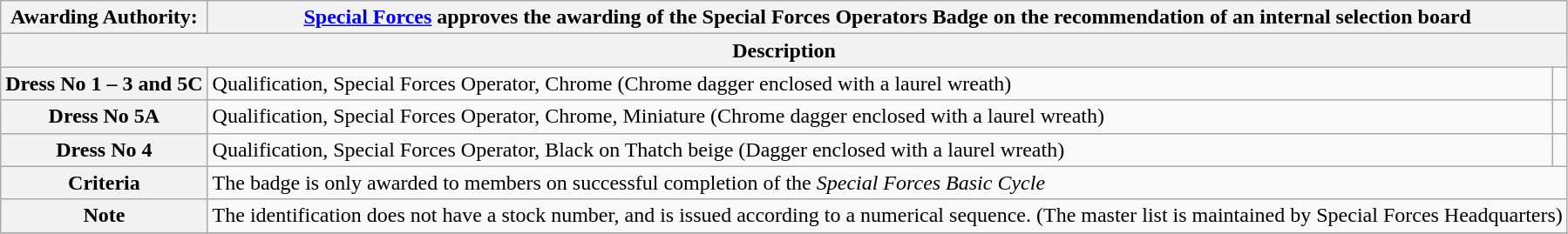<table class=wikitable style="text-align: left;">
<tr>
<th><strong>Awarding Authority</strong>:</th>
<th colspan="2"> <a href='#'>Special Forces</a> approves the awarding of the Special Forces Operators Badge on the recommendation of an internal selection board</th>
</tr>
<tr>
<th colspan="3">Description</th>
</tr>
<tr>
<th>Dress No 1 – 3 and 5C</th>
<td>Qualification, Special Forces Operator, Chrome (Chrome dagger enclosed with a laurel wreath)</td>
<td></td>
</tr>
<tr>
<th>Dress No 5A</th>
<td>Qualification, Special Forces Operator, Chrome, Miniature (Chrome dagger enclosed with a laurel wreath)</td>
<td></td>
</tr>
<tr>
<th>Dress No 4</th>
<td>Qualification, Special Forces Operator, Black on Thatch beige (Dagger enclosed with a laurel wreath)</td>
<td></td>
</tr>
<tr>
<th>Criteria</th>
<td colspan="2">The badge is only awarded to members on successful completion of the <em>Special Forces Basic Cycle</em></td>
</tr>
<tr>
<th>Note</th>
<td colspan="2">The identification does not have a stock number, and is issued according to a numerical sequence. (The master list is maintained by Special Forces Headquarters)</td>
</tr>
<tr>
</tr>
</table>
